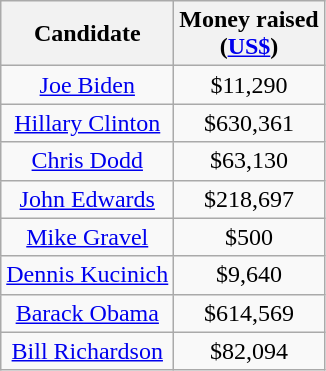<table class="wikitable sortable" style="text-align:center">
<tr>
<th class="unsortable">Candidate</th>
<th>Money raised<br>(<a href='#'>US$</a>)</th>
</tr>
<tr>
<td><a href='#'>Joe Biden</a></td>
<td>$11,290</td>
</tr>
<tr>
<td><a href='#'>Hillary Clinton</a></td>
<td>$630,361</td>
</tr>
<tr>
<td><a href='#'>Chris Dodd</a></td>
<td>$63,130</td>
</tr>
<tr>
<td><a href='#'>John Edwards</a></td>
<td>$218,697</td>
</tr>
<tr>
<td><a href='#'>Mike Gravel</a></td>
<td>$500</td>
</tr>
<tr>
<td><a href='#'>Dennis Kucinich</a></td>
<td>$9,640</td>
</tr>
<tr>
<td><a href='#'>Barack Obama</a></td>
<td>$614,569</td>
</tr>
<tr>
<td><a href='#'>Bill Richardson</a></td>
<td>$82,094</td>
</tr>
</table>
